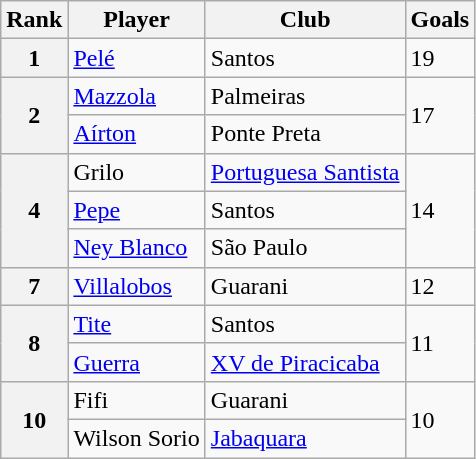<table class="wikitable">
<tr>
<th>Rank</th>
<th>Player</th>
<th>Club</th>
<th>Goals</th>
</tr>
<tr>
<th>1</th>
<td><a href='#'>Pelé</a></td>
<td>Santos</td>
<td>19</td>
</tr>
<tr>
<th rowspan="2">2</th>
<td><a href='#'>Mazzola</a></td>
<td>Palmeiras</td>
<td rowspan="2">17</td>
</tr>
<tr>
<td><a href='#'>Aírton</a></td>
<td>Ponte Preta</td>
</tr>
<tr>
<th rowspan="3">4</th>
<td>Grilo</td>
<td><a href='#'>Portuguesa Santista</a></td>
<td rowspan="3">14</td>
</tr>
<tr>
<td><a href='#'>Pepe</a></td>
<td>Santos</td>
</tr>
<tr>
<td><a href='#'>Ney Blanco</a></td>
<td>São Paulo</td>
</tr>
<tr>
<th>7</th>
<td><a href='#'>Villalobos</a></td>
<td>Guarani</td>
<td>12</td>
</tr>
<tr>
<th rowspan="2">8</th>
<td><a href='#'>Tite</a></td>
<td>Santos</td>
<td rowspan="2">11</td>
</tr>
<tr>
<td><a href='#'>Guerra</a></td>
<td><a href='#'>XV de Piracicaba</a></td>
</tr>
<tr>
<th rowspan="2">10</th>
<td>Fifi</td>
<td>Guarani</td>
<td rowspan="2">10</td>
</tr>
<tr>
<td>Wilson Sorio</td>
<td><a href='#'>Jabaquara</a></td>
</tr>
</table>
